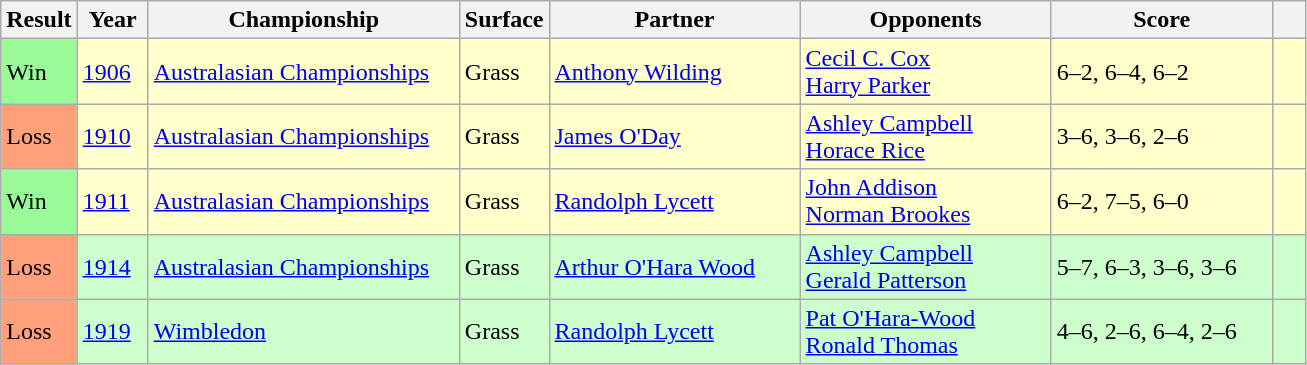<table class="sortable wikitable">
<tr>
<th style="width:40px">Result</th>
<th style="width:40px">Year</th>
<th style="width:200px">Championship</th>
<th style="width:50px">Surface</th>
<th style="width:160px">Partner</th>
<th style="width:160px">Opponents</th>
<th style="width:140px" class="unsortable">Score</th>
<th width=15 class="unsortable"></th>
</tr>
<tr style="background:#ffffcc;">
<td style="background:#98fb98;">Win</td>
<td><a href='#'>1906</a></td>
<td><a href='#'>Australasian Championships</a></td>
<td>Grass</td>
<td> <a href='#'>Anthony Wilding</a></td>
<td> <a href='#'>Cecil C. Cox</a><br> <a href='#'>Harry Parker</a></td>
<td>6–2, 6–4, 6–2</td>
<td></td>
</tr>
<tr style="background:#ffffcc;">
<td style="background:#ffa07a;">Loss</td>
<td><a href='#'>1910</a></td>
<td><a href='#'>Australasian Championships</a></td>
<td>Grass</td>
<td> <a href='#'>James O'Day</a></td>
<td> <a href='#'>Ashley Campbell</a><br> <a href='#'>Horace Rice</a></td>
<td>3–6, 3–6, 2–6</td>
<td></td>
</tr>
<tr style="background:#ffffcc;">
<td style="background:#98fb98;">Win</td>
<td><a href='#'>1911</a></td>
<td><a href='#'>Australasian Championships</a></td>
<td>Grass</td>
<td> <a href='#'>Randolph Lycett</a></td>
<td> <a href='#'>John Addison</a><br> <a href='#'>Norman Brookes</a></td>
<td>6–2, 7–5, 6–0</td>
<td></td>
</tr>
<tr style="background:#ccffcc;">
<td style="background:#ffa07a;">Loss</td>
<td><a href='#'>1914</a></td>
<td><a href='#'>Australasian Championships</a></td>
<td>Grass</td>
<td> <a href='#'>Arthur O'Hara Wood</a></td>
<td> <a href='#'>Ashley Campbell</a><br> <a href='#'>Gerald Patterson</a></td>
<td>5–7, 6–3, 3–6, 3–6</td>
<td></td>
</tr>
<tr style="background:#ccffcc;">
<td style="background:#ffa07a;">Loss</td>
<td><a href='#'>1919</a></td>
<td><a href='#'>Wimbledon</a></td>
<td>Grass</td>
<td> <a href='#'>Randolph Lycett</a></td>
<td> <a href='#'>Pat O'Hara-Wood</a><br>  <a href='#'>Ronald Thomas</a></td>
<td>4–6, 2–6, 6–4, 2–6</td>
<td></td>
</tr>
</table>
